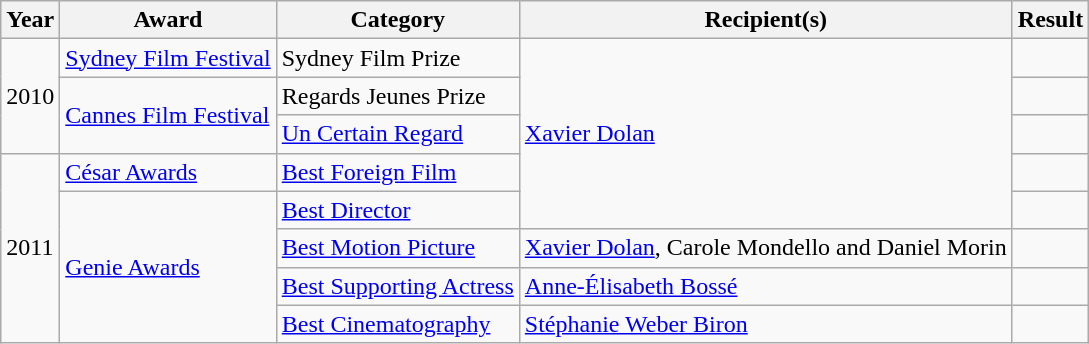<table class="wikitable plainrowheaders sortable">
<tr>
<th scope="col">Year</th>
<th scope="col">Award</th>
<th scope="col">Category</th>
<th scope="col">Recipient(s)</th>
<th scope="col">Result</th>
</tr>
<tr>
<td rowspan="3">2010</td>
<td><a href='#'>Sydney Film Festival</a></td>
<td>Sydney Film Prize</td>
<td rowspan="5"><a href='#'>Xavier Dolan</a></td>
<td></td>
</tr>
<tr>
<td rowspan="2"><a href='#'>Cannes Film Festival</a></td>
<td>Regards Jeunes Prize</td>
<td></td>
</tr>
<tr>
<td><a href='#'>Un Certain Regard</a></td>
<td></td>
</tr>
<tr>
<td rowspan="5">2011</td>
<td><a href='#'>César Awards</a></td>
<td><a href='#'>Best Foreign Film</a></td>
<td></td>
</tr>
<tr>
<td rowspan="4"><a href='#'>Genie Awards</a></td>
<td><a href='#'>Best Director</a></td>
<td></td>
</tr>
<tr>
<td><a href='#'>Best Motion Picture</a></td>
<td><a href='#'>Xavier Dolan</a>, Carole Mondello and Daniel Morin</td>
<td></td>
</tr>
<tr>
<td><a href='#'>Best Supporting Actress</a></td>
<td><a href='#'>Anne-Élisabeth Bossé</a></td>
<td></td>
</tr>
<tr>
<td><a href='#'>Best Cinematography</a></td>
<td><a href='#'>Stéphanie Weber Biron</a></td>
<td></td>
</tr>
</table>
